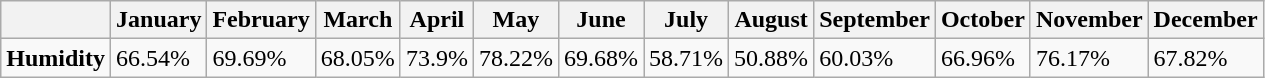<table class="wikitable">
<tr>
<th></th>
<th>January</th>
<th>February</th>
<th>March</th>
<th>April</th>
<th>May</th>
<th>June</th>
<th>July</th>
<th>August</th>
<th>September</th>
<th>October</th>
<th>November</th>
<th>December</th>
</tr>
<tr>
<td><strong>Humidity</strong></td>
<td>66.54%</td>
<td>69.69%</td>
<td>68.05%</td>
<td>73.9%</td>
<td>78.22%</td>
<td>69.68%</td>
<td>58.71%</td>
<td>50.88%</td>
<td>60.03%</td>
<td>66.96%</td>
<td>76.17%</td>
<td>67.82%</td>
</tr>
</table>
